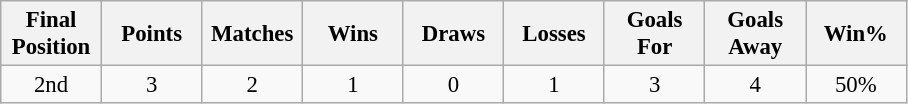<table class="wikitable" style="font-size: 95%; text-align: center;">
<tr>
<th width=60>Final Position</th>
<th width=60>Points</th>
<th width=60>Matches</th>
<th width=60>Wins</th>
<th width=60>Draws</th>
<th width=60>Losses</th>
<th width=60>Goals For</th>
<th width=60>Goals Away</th>
<th width=60>Win%</th>
</tr>
<tr>
<td>2nd</td>
<td>3</td>
<td>2</td>
<td>1</td>
<td>0</td>
<td>1</td>
<td>3</td>
<td>4</td>
<td>50%</td>
</tr>
</table>
